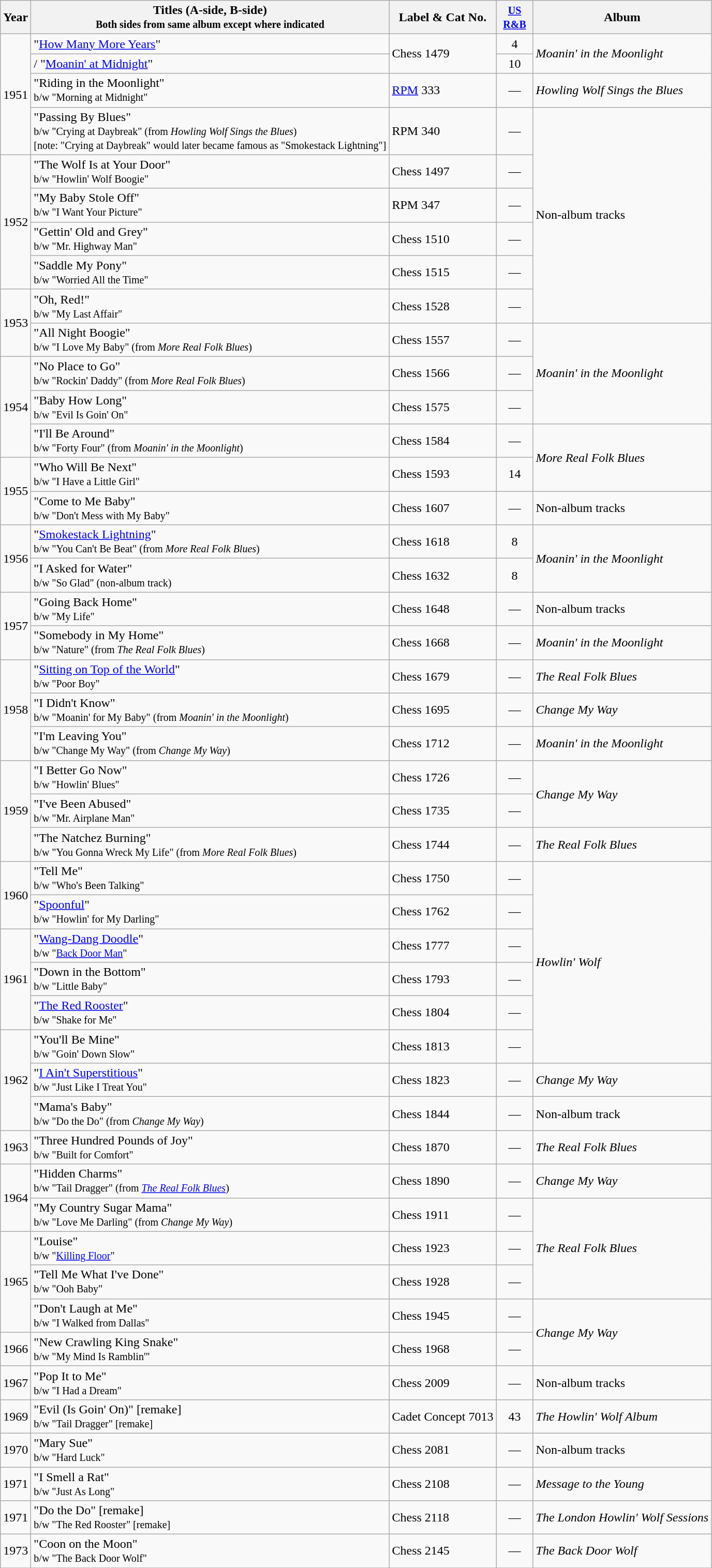<table class="wikitable">
<tr>
<th rowspan="1">Year</th>
<th rowspan="1">Titles (A-side, B-side)<br><small>Both sides from same album except where indicated</small></th>
<th>Label & Cat No.</th>
<th width="40"><small><a href='#'>US R&B</a></small></th>
<th rowspan="1">Album</th>
</tr>
<tr>
<td rowspan="4">1951</td>
<td align="left">"<a href='#'>How Many More Years</a>"</td>
<td rowspan="2">Chess 1479</td>
<td align="center">4</td>
<td align="left" rowspan="2"><em>Moanin' in the Moonlight</em></td>
</tr>
<tr>
<td align="left">/ "<a href='#'>Moanin' at Midnight</a>"</td>
<td align="center">10</td>
</tr>
<tr>
<td align="left">"Riding in the Moonlight"<br><small>b/w "Morning at Midnight"</small></td>
<td><a href='#'>RPM</a> 333</td>
<td align="center">—</td>
<td align="left"><em>Howling Wolf Sings the Blues</em></td>
</tr>
<tr>
<td align="left">"Passing By Blues"<br><small>b/w "Crying at Daybreak" (from <em>Howling Wolf Sings the Blues</em>)</small><br><small>[note: "Crying at Daybreak" would later became famous as "Smokestack Lightning"]</small></td>
<td>RPM 340</td>
<td align="center">—</td>
<td align="left" rowspan="6">Non-album tracks</td>
</tr>
<tr>
<td rowspan="4">1952</td>
<td align="left">"The Wolf Is at Your Door"<br><small>b/w "Howlin' Wolf Boogie"</small></td>
<td>Chess 1497</td>
<td align="center">—</td>
</tr>
<tr>
<td align="left">"My Baby Stole Off"<br><small>b/w "I Want Your Picture"</small></td>
<td>RPM 347</td>
<td align="center">—</td>
</tr>
<tr>
<td align="left">"Gettin' Old and Grey"<br><small>b/w "Mr. Highway Man"</small></td>
<td>Chess 1510</td>
<td align="center">—</td>
</tr>
<tr>
<td align="left">"Saddle My Pony"<br><small>b/w "Worried All the Time"</small></td>
<td>Chess 1515</td>
<td align="center">—</td>
</tr>
<tr>
<td rowspan="2">1953</td>
<td align="left">"Oh, Red!"<br><small>b/w "My Last Affair"</small></td>
<td>Chess 1528</td>
<td align="center">—</td>
</tr>
<tr>
<td align="left">"All Night Boogie"<br><small>b/w "I Love My Baby" (from <em>More Real Folk Blues</em>)</small></td>
<td>Chess 1557</td>
<td align="center">—</td>
<td align="left" rowspan="3"><em>Moanin' in the Moonlight</em></td>
</tr>
<tr>
<td rowspan="3">1954</td>
<td align="left">"No Place to Go"<br><small>b/w "Rockin' Daddy" (from <em>More Real Folk Blues</em>)</small></td>
<td>Chess 1566</td>
<td align="center">—</td>
</tr>
<tr>
<td align="left">"Baby How Long"<br><small>b/w "Evil Is Goin' On"</small></td>
<td>Chess 1575</td>
<td align="center">—</td>
</tr>
<tr>
<td align="left">"I'll Be Around"<br><small>b/w "Forty Four" (from <em>Moanin' in the Moonlight</em>)</small></td>
<td>Chess 1584</td>
<td align="center">—</td>
<td align="left" rowspan="2"><em>More Real Folk Blues</em></td>
</tr>
<tr>
<td rowspan="2">1955</td>
<td align="left">"Who Will Be Next"<br><small>b/w "I Have a Little Girl"</small></td>
<td>Chess 1593</td>
<td align="center">14</td>
</tr>
<tr>
<td align="left">"Come to Me Baby"<br><small>b/w "Don't Mess with My Baby"</small></td>
<td>Chess 1607</td>
<td align="center">—</td>
<td align="left">Non-album tracks</td>
</tr>
<tr>
<td rowspan="2">1956</td>
<td align="left">"<a href='#'>Smokestack Lightning</a>"<br><small>b/w "You Can't Be Beat" (from <em>More Real Folk Blues</em>)</small></td>
<td>Chess 1618</td>
<td align="center">8</td>
<td align="left" rowspan="2"><em>Moanin' in the Moonlight</em></td>
</tr>
<tr>
<td align="left">"I Asked for Water"<br><small>b/w "So Glad" (non-album track)</small></td>
<td>Chess 1632</td>
<td align="center">8</td>
</tr>
<tr>
<td rowspan="2">1957</td>
<td align="left">"Going Back Home"<br><small>b/w "My Life"</small></td>
<td>Chess 1648</td>
<td align="center">—</td>
<td align="left">Non-album tracks</td>
</tr>
<tr>
<td align="left">"Somebody in My Home"<br><small>b/w "Nature" (from <em>The Real Folk Blues</em>)</small></td>
<td>Chess 1668</td>
<td align="center">—</td>
<td align="left"><em>Moanin' in the Moonlight</em></td>
</tr>
<tr>
<td rowspan="3">1958</td>
<td align="left">"<a href='#'>Sitting on Top of the World</a>"<br><small>b/w "Poor Boy"</small></td>
<td>Chess 1679</td>
<td align="center">—</td>
<td align="left"><em>The Real Folk Blues</em></td>
</tr>
<tr>
<td align="left">"I Didn't Know"<br><small>b/w "Moanin' for My Baby" (from <em>Moanin' in the Moonlight</em>)</small></td>
<td>Chess 1695</td>
<td align="center">—</td>
<td align="left"><em>Change My Way</em></td>
</tr>
<tr>
<td align="left">"I'm Leaving You"<br><small>b/w "Change My Way" (from <em>Change My Way</em>)</small></td>
<td>Chess 1712</td>
<td align="center">—</td>
<td align="left"><em>Moanin' in the Moonlight</em></td>
</tr>
<tr>
<td rowspan="3">1959</td>
<td align="left">"I Better Go Now"<br><small>b/w "Howlin' Blues"</small></td>
<td>Chess 1726</td>
<td align="center">—</td>
<td align="left" rowspan="2"><em>Change My Way</em></td>
</tr>
<tr>
<td align="left">"I've Been Abused"<br><small>b/w "Mr. Airplane Man"</small></td>
<td>Chess 1735</td>
<td align="center">—</td>
</tr>
<tr>
<td align="left">"The Natchez Burning"<br><small>b/w "You Gonna Wreck My Life" (from <em>More Real Folk Blues</em>)</small></td>
<td>Chess 1744</td>
<td align="center">—</td>
<td align="left"><em>The Real Folk Blues</em></td>
</tr>
<tr>
<td rowspan="2">1960</td>
<td align="left">"Tell Me"<br><small>b/w "Who's Been Talking"</small></td>
<td>Chess 1750</td>
<td align="center">—</td>
<td align="left" rowspan="6"><em>Howlin' Wolf</em></td>
</tr>
<tr>
<td align="left">"<a href='#'>Spoonful</a>"<br><small>b/w "Howlin' for My Darling"</small></td>
<td>Chess 1762</td>
<td align="center">—</td>
</tr>
<tr>
<td rowspan="3">1961</td>
<td align="left">"<a href='#'>Wang-Dang Doodle</a>"<br><small>b/w "<a href='#'>Back Door Man</a>"</small></td>
<td>Chess 1777</td>
<td align="center">—</td>
</tr>
<tr>
<td align="left">"Down in the Bottom"<br><small>b/w "Little Baby"</small></td>
<td>Chess 1793</td>
<td align="center">—</td>
</tr>
<tr>
<td align="left">"<a href='#'>The Red Rooster</a>"<br><small>b/w "Shake for Me"</small></td>
<td>Chess 1804</td>
<td align="center">—</td>
</tr>
<tr>
<td rowspan="3">1962</td>
<td align="left">"You'll Be Mine"<br><small>b/w "Goin' Down Slow"</small></td>
<td>Chess 1813</td>
<td align="center">—</td>
</tr>
<tr>
<td align="left">"<a href='#'>I Ain't Superstitious</a>"<br><small>b/w "Just Like I Treat You"</small></td>
<td>Chess 1823</td>
<td align="center">—</td>
<td align="left"><em>Change My Way</em></td>
</tr>
<tr>
<td align="left">"Mama's Baby"<br><small>b/w "Do the Do" (from <em>Change My Way</em>)</small></td>
<td>Chess 1844</td>
<td align="center">—</td>
<td align="left">Non-album track</td>
</tr>
<tr>
<td>1963</td>
<td align="left">"Three Hundred Pounds of Joy"<br><small>b/w "Built for Comfort"</small></td>
<td>Chess 1870</td>
<td align="center">—</td>
<td align="left"><em>The Real Folk Blues</em></td>
</tr>
<tr>
<td rowspan="2">1964</td>
<td align="left">"Hidden Charms"<br><small>b/w "Tail Dragger" (from <em><a href='#'>The Real Folk Blues</a></em>)</small></td>
<td>Chess 1890</td>
<td align="center">—</td>
<td align="left"><em>Change My Way</em></td>
</tr>
<tr>
<td align="left">"My Country Sugar Mama"<br><small>b/w "Love Me Darling" (from <em>Change My Way</em>)</small></td>
<td>Chess 1911</td>
<td align="center">—</td>
<td align="left" rowspan="3"><em>The Real Folk Blues</em></td>
</tr>
<tr>
<td rowspan="3">1965</td>
<td align="left">"Louise"<br><small>b/w "<a href='#'>Killing Floor</a>"</small></td>
<td>Chess 1923</td>
<td align="center">—</td>
</tr>
<tr>
<td align="left">"Tell Me What I've Done"<br><small>b/w "Ooh Baby"</small></td>
<td>Chess 1928</td>
<td align="center">—</td>
</tr>
<tr>
<td align="left">"Don't Laugh at Me"<br><small>b/w "I Walked from Dallas"</small></td>
<td>Chess 1945</td>
<td align="center">—</td>
<td align="left" rowspan="2"><em>Change My Way</em></td>
</tr>
<tr>
<td>1966</td>
<td align="left">"New Crawling King Snake"<br><small>b/w "My Mind Is Ramblin'"</small></td>
<td>Chess 1968</td>
<td align="center">—</td>
</tr>
<tr>
<td>1967</td>
<td align="left">"Pop It to Me"<br><small>b/w "I Had a Dream"</small></td>
<td>Chess 2009</td>
<td align="center">—</td>
<td align="left">Non-album tracks</td>
</tr>
<tr>
<td>1969</td>
<td align="left">"Evil (Is Goin' On)" [remake]<br><small>b/w "Tail Dragger" [remake]</small></td>
<td>Cadet Concept 7013</td>
<td align="center">43</td>
<td align="left"><em>The Howlin' Wolf Album</em></td>
</tr>
<tr>
<td>1970</td>
<td align="left">"Mary Sue"<br><small>b/w "Hard Luck"</small></td>
<td>Chess 2081</td>
<td align="center">—</td>
<td align="left">Non-album tracks</td>
</tr>
<tr>
<td>1971</td>
<td align="left">"I Smell a Rat"<br><small>b/w "Just As Long"</small></td>
<td>Chess 2108</td>
<td align="center">—</td>
<td align="left"><em>Message to the Young</em></td>
</tr>
<tr>
<td>1971</td>
<td align="left">"Do the Do" [remake]<br><small>b/w "The Red Rooster" [remake]</small></td>
<td>Chess 2118</td>
<td align="center">—</td>
<td align="left"><em>The London Howlin' Wolf Sessions</em></td>
</tr>
<tr>
<td>1973</td>
<td align="left">"Coon on the Moon"<br><small>b/w "The Back Door Wolf"</small></td>
<td>Chess 2145</td>
<td align="center">—</td>
<td align="left"><em>The Back Door Wolf</em></td>
</tr>
<tr>
</tr>
</table>
